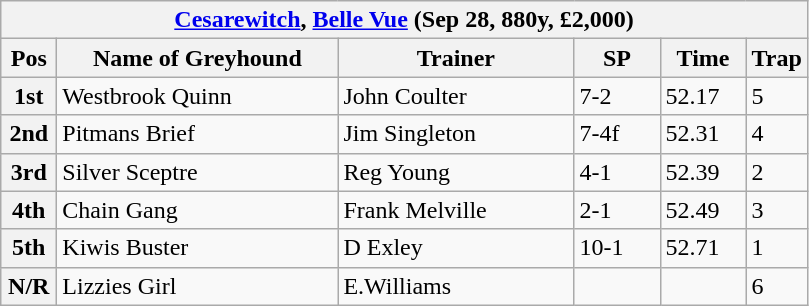<table class="wikitable">
<tr>
<th colspan="6"><a href='#'>Cesarewitch</a>, <a href='#'>Belle Vue</a> (Sep 28, 880y, £2,000)</th>
</tr>
<tr>
<th width=30>Pos</th>
<th width=180>Name of Greyhound</th>
<th width=150>Trainer</th>
<th width=50>SP</th>
<th width=50>Time</th>
<th width=30>Trap</th>
</tr>
<tr>
<th>1st</th>
<td>Westbrook Quinn</td>
<td>John Coulter</td>
<td>7-2</td>
<td>52.17</td>
<td>5</td>
</tr>
<tr>
<th>2nd</th>
<td>Pitmans Brief</td>
<td>Jim Singleton</td>
<td>7-4f</td>
<td>52.31</td>
<td>4</td>
</tr>
<tr>
<th>3rd</th>
<td>Silver Sceptre</td>
<td>Reg Young</td>
<td>4-1</td>
<td>52.39</td>
<td>2</td>
</tr>
<tr>
<th>4th</th>
<td>Chain Gang</td>
<td>Frank Melville</td>
<td>2-1</td>
<td>52.49</td>
<td>3</td>
</tr>
<tr>
<th>5th</th>
<td>Kiwis Buster</td>
<td>D Exley</td>
<td>10-1</td>
<td>52.71</td>
<td>1</td>
</tr>
<tr>
<th>N/R</th>
<td>Lizzies Girl</td>
<td>E.Williams</td>
<td></td>
<td></td>
<td>6</td>
</tr>
</table>
